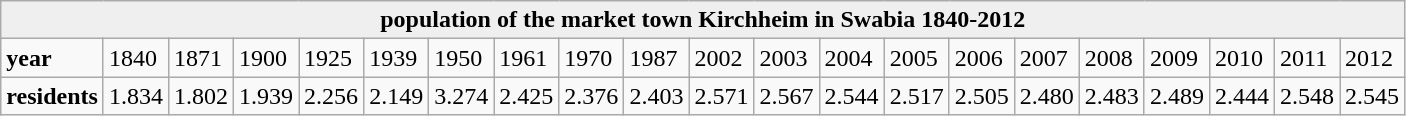<table class="wikitable">
<tr>
<th colspan="21" align="left" style="background:#efefef;">population of the market town Kirchheim in Swabia 1840-2012</th>
</tr>
<tr>
<td><strong>year</strong></td>
<td>1840</td>
<td>1871</td>
<td>1900</td>
<td>1925</td>
<td>1939</td>
<td>1950</td>
<td>1961</td>
<td>1970</td>
<td>1987</td>
<td>2002</td>
<td>2003</td>
<td>2004</td>
<td>2005</td>
<td>2006</td>
<td>2007</td>
<td>2008</td>
<td>2009</td>
<td>2010</td>
<td>2011</td>
<td>2012</td>
</tr>
<tr>
<td><strong>residents</strong></td>
<td>1.834</td>
<td>1.802</td>
<td>1.939</td>
<td>2.256</td>
<td>2.149</td>
<td>3.274</td>
<td>2.425</td>
<td>2.376</td>
<td>2.403</td>
<td>2.571</td>
<td>2.567</td>
<td>2.544</td>
<td>2.517</td>
<td>2.505</td>
<td>2.480</td>
<td>2.483</td>
<td>2.489</td>
<td>2.444</td>
<td>2.548</td>
<td>2.545</td>
</tr>
</table>
